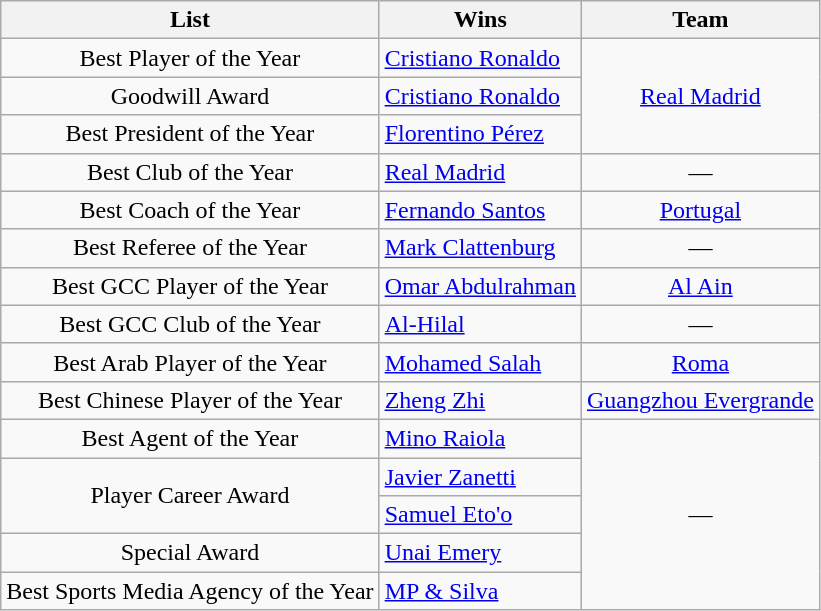<table class="wikitable">
<tr>
<th>List</th>
<th>Wins</th>
<th>Team</th>
</tr>
<tr>
<td rowspan="1" align="center">Best Player of the Year</td>
<td align="left"> <a href='#'>Cristiano Ronaldo</a></td>
<td rowspan="3" align="center"> <a href='#'>Real Madrid</a></td>
</tr>
<tr>
<td rowspan="1" align="center">Goodwill Award</td>
<td align="left"> <a href='#'>Cristiano Ronaldo</a></td>
</tr>
<tr>
<td rowspan="1" align="center">Best President of the Year</td>
<td align="left"> <a href='#'>Florentino Pérez</a></td>
</tr>
<tr>
<td rowspan="1" align="center">Best Club of the Year</td>
<td align="left"> <a href='#'>Real Madrid</a></td>
<td rowspan="1" align="center">—</td>
</tr>
<tr>
<td rowspan="1" align="center">Best Coach of the Year</td>
<td align="left"> <a href='#'>Fernando Santos</a></td>
<td rowspan="1" align="center"> <a href='#'>Portugal</a></td>
</tr>
<tr>
<td rowspan="1" align="center">Best Referee of the Year</td>
<td align="left"> <a href='#'>Mark Clattenburg</a></td>
<td rowspan="1" align="center">—</td>
</tr>
<tr>
<td rowspan="1" align="center">Best GCC Player of the Year</td>
<td align="left"> <a href='#'>Omar Abdulrahman</a></td>
<td rowspan="1" align="center"> <a href='#'>Al Ain</a></td>
</tr>
<tr>
<td rowspan="1" align="center">Best GCC Club of the Year</td>
<td align="left"> <a href='#'>Al-Hilal</a></td>
<td rowspan="1" align="center">—</td>
</tr>
<tr>
<td rowspan="1" align="center">Best Arab Player of the Year</td>
<td align="left"> <a href='#'>Mohamed Salah</a></td>
<td rowspan="1" align="center"> <a href='#'>Roma</a></td>
</tr>
<tr>
<td rowspan="1" align="center">Best Chinese Player of the Year</td>
<td align="left"> <a href='#'>Zheng Zhi</a></td>
<td rowspan="1" align="center"> <a href='#'>Guangzhou Evergrande</a></td>
</tr>
<tr>
<td rowspan="1" align="center">Best Agent of the Year</td>
<td align="left">  <a href='#'>Mino Raiola</a></td>
<td rowspan="5" align="center">—</td>
</tr>
<tr>
<td rowspan="2" align="center">Player Career Award</td>
<td align="left"> <a href='#'>Javier Zanetti</a></td>
</tr>
<tr>
<td align="left"> <a href='#'>Samuel Eto'o</a></td>
</tr>
<tr>
<td rowspan="1" align="center">Special Award</td>
<td align="left"> <a href='#'>Unai Emery</a></td>
</tr>
<tr>
<td rowspan="1" align="center">Best Sports Media Agency of the Year</td>
<td align="left"> <a href='#'>MP & Silva</a></td>
</tr>
</table>
